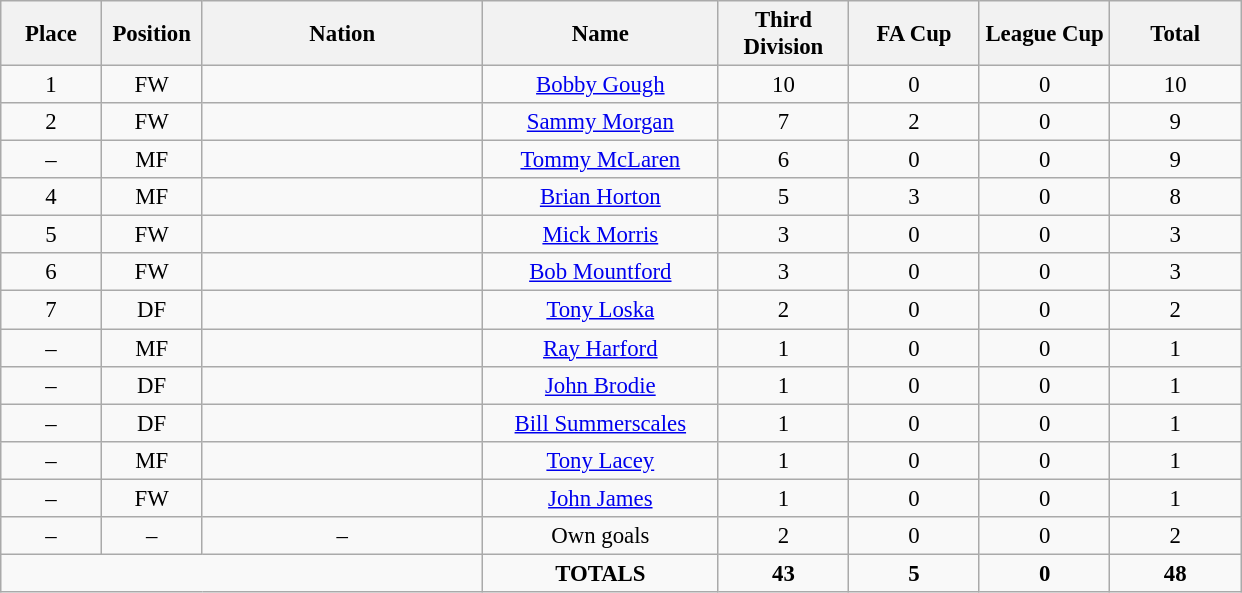<table class="wikitable" style="font-size: 95%; text-align: center;">
<tr>
<th width=60>Place</th>
<th width=60>Position</th>
<th width=180>Nation</th>
<th width=150>Name</th>
<th width=80>Third Division</th>
<th width=80>FA Cup</th>
<th width=80>League Cup</th>
<th width=80>Total</th>
</tr>
<tr>
<td>1</td>
<td>FW</td>
<td></td>
<td><a href='#'>Bobby Gough</a></td>
<td>10</td>
<td>0</td>
<td>0</td>
<td>10</td>
</tr>
<tr>
<td>2</td>
<td>FW</td>
<td></td>
<td><a href='#'>Sammy Morgan</a></td>
<td>7</td>
<td>2</td>
<td>0</td>
<td>9</td>
</tr>
<tr>
<td>–</td>
<td>MF</td>
<td></td>
<td><a href='#'>Tommy McLaren</a></td>
<td>6</td>
<td>0</td>
<td>0</td>
<td>9</td>
</tr>
<tr>
<td>4</td>
<td>MF</td>
<td></td>
<td><a href='#'>Brian Horton</a></td>
<td>5</td>
<td>3</td>
<td>0</td>
<td>8</td>
</tr>
<tr>
<td>5</td>
<td>FW</td>
<td></td>
<td><a href='#'>Mick Morris</a></td>
<td>3</td>
<td>0</td>
<td>0</td>
<td>3</td>
</tr>
<tr>
<td>6</td>
<td>FW</td>
<td></td>
<td><a href='#'>Bob Mountford</a></td>
<td>3</td>
<td>0</td>
<td>0</td>
<td>3</td>
</tr>
<tr>
<td>7</td>
<td>DF</td>
<td></td>
<td><a href='#'>Tony Loska</a></td>
<td>2</td>
<td>0</td>
<td>0</td>
<td>2</td>
</tr>
<tr>
<td>–</td>
<td>MF</td>
<td></td>
<td><a href='#'>Ray Harford</a></td>
<td>1</td>
<td>0</td>
<td>0</td>
<td>1</td>
</tr>
<tr>
<td>–</td>
<td>DF</td>
<td></td>
<td><a href='#'>John Brodie</a></td>
<td>1</td>
<td>0</td>
<td>0</td>
<td>1</td>
</tr>
<tr>
<td>–</td>
<td>DF</td>
<td></td>
<td><a href='#'>Bill Summerscales</a></td>
<td>1</td>
<td>0</td>
<td>0</td>
<td>1</td>
</tr>
<tr>
<td>–</td>
<td>MF</td>
<td></td>
<td><a href='#'>Tony Lacey</a></td>
<td>1</td>
<td>0</td>
<td>0</td>
<td>1</td>
</tr>
<tr>
<td>–</td>
<td>FW</td>
<td></td>
<td><a href='#'>John James</a></td>
<td>1</td>
<td>0</td>
<td>0</td>
<td>1</td>
</tr>
<tr>
<td>–</td>
<td>–</td>
<td>–</td>
<td>Own goals</td>
<td>2</td>
<td>0</td>
<td>0</td>
<td>2</td>
</tr>
<tr>
<td colspan="3"></td>
<td><strong>TOTALS</strong></td>
<td><strong>43</strong></td>
<td><strong>5</strong></td>
<td><strong>0</strong></td>
<td><strong>48</strong></td>
</tr>
</table>
